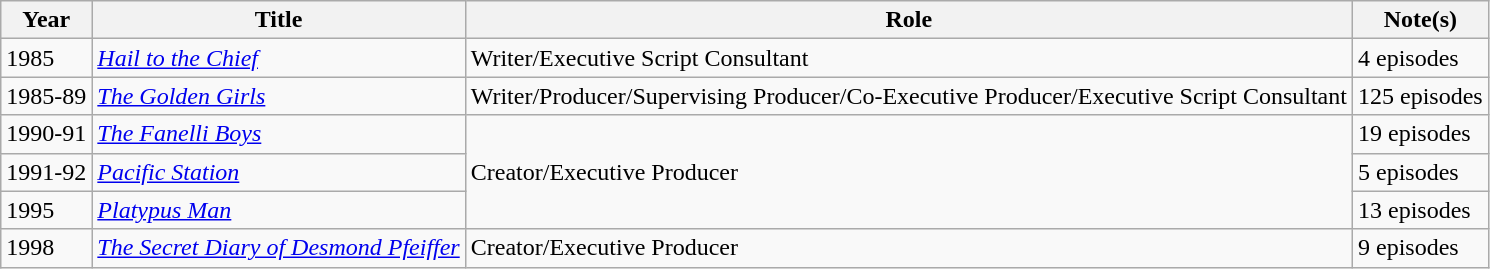<table class="wikitable sortable">
<tr>
<th>Year</th>
<th>Title</th>
<th>Role</th>
<th>Note(s)</th>
</tr>
<tr>
<td>1985</td>
<td><em><a href='#'>Hail to the Chief</a></em></td>
<td>Writer/Executive Script Consultant</td>
<td>4 episodes</td>
</tr>
<tr>
<td>1985-89</td>
<td><em><a href='#'>The Golden Girls</a></em></td>
<td>Writer/Producer/Supervising Producer/Co-Executive Producer/Executive Script Consultant</td>
<td>125 episodes</td>
</tr>
<tr>
<td>1990-91</td>
<td><em><a href='#'>The Fanelli Boys</a></em></td>
<td rowspan=3>Creator/Executive Producer</td>
<td>19 episodes</td>
</tr>
<tr>
<td>1991-92</td>
<td><em><a href='#'>Pacific Station</a></em></td>
<td>5 episodes</td>
</tr>
<tr>
<td>1995</td>
<td><em><a href='#'>Platypus Man</a></em></td>
<td>13 episodes</td>
</tr>
<tr>
<td>1998</td>
<td><em><a href='#'>The Secret Diary of Desmond Pfeiffer</a></em></td>
<td>Creator/Executive Producer</td>
<td>9 episodes</td>
</tr>
</table>
